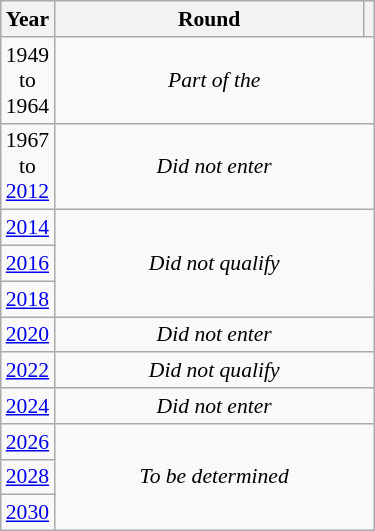<table class="wikitable" style="text-align: center; font-size:90%">
<tr>
<th>Year</th>
<th style="width:200px">Round</th>
<th></th>
</tr>
<tr>
<td>1949<br>to<br>1964</td>
<td colspan="2"><em>Part of the </em></td>
</tr>
<tr>
<td>1967<br>to<br><a href='#'>2012</a></td>
<td colspan="2"><em>Did not enter</em></td>
</tr>
<tr>
<td><a href='#'>2014</a></td>
<td colspan="2" rowspan="3"><em>Did not qualify</em></td>
</tr>
<tr>
<td><a href='#'>2016</a></td>
</tr>
<tr>
<td><a href='#'>2018</a></td>
</tr>
<tr>
<td><a href='#'>2020</a></td>
<td colspan="2"><em>Did not enter</em></td>
</tr>
<tr>
<td><a href='#'>2022</a></td>
<td colspan="2"><em>Did not qualify</em></td>
</tr>
<tr>
<td><a href='#'>2024</a></td>
<td colspan="2"><em>Did not enter</em></td>
</tr>
<tr>
<td><a href='#'>2026</a></td>
<td colspan="2" rowspan="3"><em>To be determined</em></td>
</tr>
<tr>
<td><a href='#'>2028</a></td>
</tr>
<tr>
<td><a href='#'>2030</a></td>
</tr>
</table>
